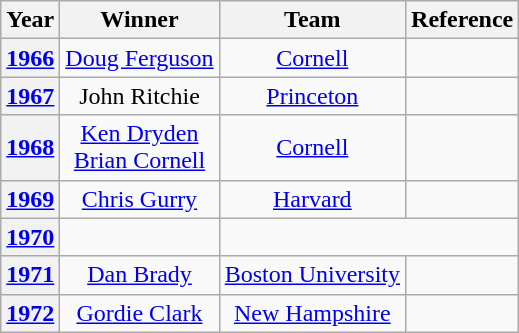<table class="wikitable" style="text-align:center" cellpadding=2 cellspacing=2>
<tr>
<th>Year</th>
<th>Winner</th>
<th>Team</th>
<th>Reference</th>
</tr>
<tr>
<th><a href='#'>1966</a></th>
<td><a href='#'>Doug Ferguson</a></td>
<td><a href='#'>Cornell</a></td>
<td></td>
</tr>
<tr>
<th><a href='#'>1967</a></th>
<td>John Ritchie</td>
<td><a href='#'>Princeton</a></td>
<td></td>
</tr>
<tr>
<th><a href='#'>1968</a></th>
<td><a href='#'>Ken Dryden</a><br><a href='#'>Brian Cornell</a></td>
<td><a href='#'>Cornell</a></td>
<td></td>
</tr>
<tr>
<th><a href='#'>1969</a></th>
<td><a href='#'>Chris Gurry</a></td>
<td><a href='#'>Harvard</a></td>
<td></td>
</tr>
<tr>
<th><a href='#'>1970</a></th>
<td></td>
</tr>
<tr>
<th><a href='#'>1971</a></th>
<td><a href='#'>Dan Brady</a></td>
<td><a href='#'>Boston University</a></td>
<td></td>
</tr>
<tr>
<th><a href='#'>1972</a></th>
<td><a href='#'>Gordie Clark</a></td>
<td><a href='#'>New Hampshire</a></td>
<td></td>
</tr>
</table>
